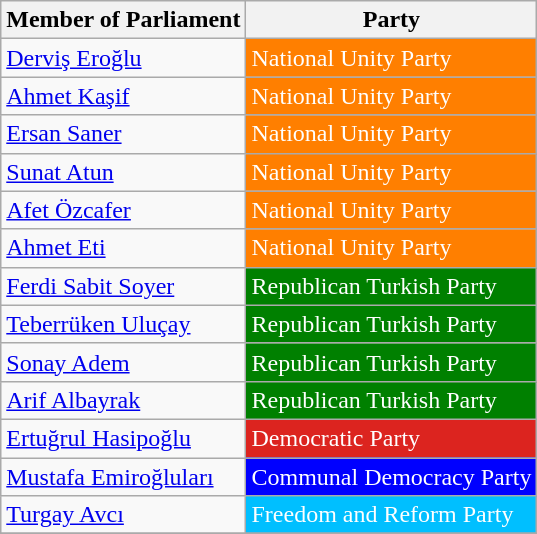<table class="wikitable">
<tr>
<th>Member of Parliament</th>
<th>Party</th>
</tr>
<tr>
<td><a href='#'>Derviş Eroğlu</a></td>
<td style="background:#FF7F00; color:white">National Unity Party</td>
</tr>
<tr>
<td><a href='#'>Ahmet Kaşif</a></td>
<td style="background:#FF7F00; color:white">National Unity Party</td>
</tr>
<tr>
<td><a href='#'>Ersan Saner</a></td>
<td style="background:#FF7F00; color:white">National Unity Party</td>
</tr>
<tr>
<td><a href='#'>Sunat Atun</a></td>
<td style="background:#FF7F00; color:white">National Unity Party</td>
</tr>
<tr>
<td><a href='#'>Afet Özcafer</a></td>
<td style="background:#FF7F00; color:white">National Unity Party</td>
</tr>
<tr>
<td><a href='#'>Ahmet Eti</a></td>
<td style="background:#FF7F00; color:white">National Unity Party</td>
</tr>
<tr>
<td><a href='#'>Ferdi Sabit Soyer</a></td>
<td style="background:#008000; color:white">Republican Turkish Party</td>
</tr>
<tr>
<td><a href='#'>Teberrüken Uluçay</a></td>
<td style="background:#008000; color:white">Republican Turkish Party</td>
</tr>
<tr>
<td><a href='#'>Sonay Adem</a></td>
<td style="background:#008000; color:white">Republican Turkish Party</td>
</tr>
<tr>
<td><a href='#'>Arif Albayrak</a></td>
<td style="background:#008000; color:white">Republican Turkish Party</td>
</tr>
<tr>
<td><a href='#'>Ertuğrul Hasipoğlu</a></td>
<td style="background:#DC241f; color:white">Democratic Party</td>
</tr>
<tr>
<td><a href='#'>Mustafa Emiroğluları</a></td>
<td style="background:#0000FF; color:white">Communal Democracy Party</td>
</tr>
<tr>
<td><a href='#'>Turgay Avcı</a></td>
<td style="background:#00BFFF; color:white">Freedom and Reform Party</td>
</tr>
<tr>
</tr>
</table>
